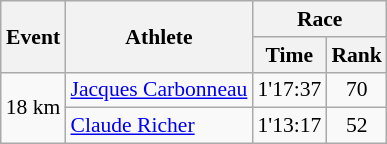<table class="wikitable" border="1" style="font-size:90%">
<tr>
<th rowspan=2>Event</th>
<th rowspan=2>Athlete</th>
<th colspan=2>Race</th>
</tr>
<tr>
<th>Time</th>
<th>Rank</th>
</tr>
<tr>
<td rowspan=2>18 km</td>
<td><a href='#'>Jacques Carbonneau</a></td>
<td align=center>1'17:37</td>
<td align=center>70</td>
</tr>
<tr>
<td><a href='#'>Claude Richer</a></td>
<td align=center>1'13:17</td>
<td align=center>52</td>
</tr>
</table>
